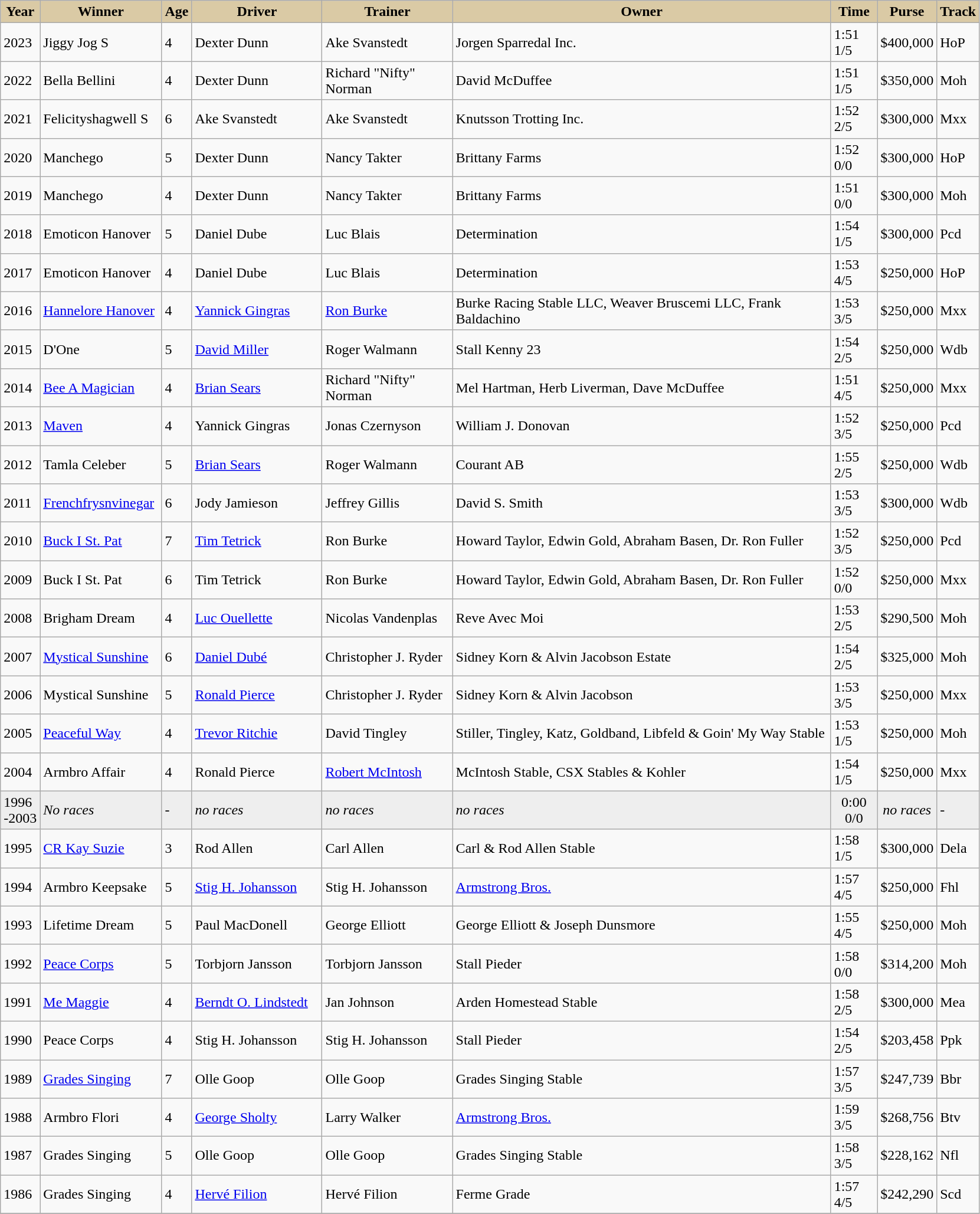<table class="wikitable sortable">
<tr>
<th style="background-color:#DACAA5; width:30px">Year<br></th>
<th style="background-color:#DACAA5; width:130px">Winner<br></th>
<th style="background-color:#DACAA5; width:25px">Age<br></th>
<th style="background-color:#DACAA5; width:140px">Driver<br></th>
<th style="background-color:#DACAA5; width:140px">Trainer<br></th>
<th style="background-color:#DACAA5; width:420px">Owner<br></th>
<th style="background-color:#DACAA5; width:45px">Time <br></th>
<th style="background-color:#DACAA5; width:40px">Purse<br></th>
<th style="background-color:#DACAA5; width:40px">Track<br></th>
</tr>
<tr>
<td>2023</td>
<td>Jiggy Jog S</td>
<td>4</td>
<td>Dexter Dunn</td>
<td>Ake Svanstedt</td>
<td>Jorgen Sparredal Inc.</td>
<td>1:51 1/5</td>
<td>$400,000</td>
<td>HoP</td>
</tr>
<tr>
<td>2022</td>
<td>Bella Bellini</td>
<td>4</td>
<td>Dexter Dunn</td>
<td>Richard "Nifty" Norman</td>
<td>David McDuffee</td>
<td>1:51 1/5</td>
<td>$350,000</td>
<td>Moh</td>
</tr>
<tr>
<td>2021</td>
<td>Felicityshagwell S</td>
<td>6</td>
<td>Ake Svanstedt</td>
<td>Ake Svanstedt</td>
<td>Knutsson Trotting Inc.</td>
<td>1:52 2/5</td>
<td>$300,000</td>
<td>Mxx</td>
</tr>
<tr>
<td>2020</td>
<td>Manchego</td>
<td>5</td>
<td>Dexter Dunn</td>
<td>Nancy Takter</td>
<td>Brittany Farms</td>
<td>1:52 0/0</td>
<td>$300,000</td>
<td>HoP</td>
</tr>
<tr>
<td>2019</td>
<td>Manchego</td>
<td>4</td>
<td>Dexter Dunn</td>
<td>Nancy Takter</td>
<td>Brittany Farms</td>
<td>1:51 0/0</td>
<td>$300,000</td>
<td>Moh</td>
</tr>
<tr>
<td>2018</td>
<td>Emoticon Hanover</td>
<td>5</td>
<td>Daniel Dube</td>
<td>Luc Blais</td>
<td>Determination</td>
<td>1:54 1/5</td>
<td>$300,000</td>
<td>Pcd</td>
</tr>
<tr>
<td>2017</td>
<td>Emoticon Hanover</td>
<td>4</td>
<td>Daniel Dube</td>
<td>Luc Blais</td>
<td>Determination</td>
<td>1:53 4/5</td>
<td>$250,000</td>
<td>HoP</td>
</tr>
<tr>
<td>2016</td>
<td><a href='#'>Hannelore Hanover</a></td>
<td>4</td>
<td><a href='#'>Yannick Gingras</a></td>
<td><a href='#'>Ron Burke</a></td>
<td>Burke Racing Stable LLC, Weaver Bruscemi LLC, Frank Baldachino</td>
<td>1:53 3/5</td>
<td>$250,000</td>
<td>Mxx</td>
</tr>
<tr>
<td>2015</td>
<td>D'One</td>
<td>5</td>
<td><a href='#'>David Miller</a></td>
<td>Roger Walmann</td>
<td>Stall Kenny 23</td>
<td>1:54 2/5</td>
<td>$250,000</td>
<td>Wdb</td>
</tr>
<tr>
<td>2014</td>
<td><a href='#'>Bee A Magician</a></td>
<td>4</td>
<td><a href='#'>Brian Sears</a></td>
<td>Richard "Nifty" Norman</td>
<td>Mel Hartman, Herb Liverman, Dave McDuffee</td>
<td>1:51 4/5</td>
<td>$250,000</td>
<td>Mxx</td>
</tr>
<tr>
<td>2013</td>
<td><a href='#'>Maven</a></td>
<td>4</td>
<td>Yannick Gingras</td>
<td>Jonas Czernyson</td>
<td>William J. Donovan</td>
<td>1:52 3/5</td>
<td>$250,000</td>
<td>Pcd</td>
</tr>
<tr>
<td>2012</td>
<td>Tamla Celeber</td>
<td>5</td>
<td><a href='#'>Brian Sears</a></td>
<td>Roger Walmann</td>
<td>Courant AB</td>
<td>1:55 2/5</td>
<td>$250,000</td>
<td>Wdb</td>
</tr>
<tr>
<td>2011</td>
<td><a href='#'>Frenchfrysnvinegar</a></td>
<td>6</td>
<td>Jody Jamieson</td>
<td>Jeffrey Gillis</td>
<td>David S. Smith</td>
<td>1:53 3/5</td>
<td>$300,000</td>
<td>Wdb</td>
</tr>
<tr>
<td>2010</td>
<td><a href='#'>Buck I St. Pat</a></td>
<td>7</td>
<td><a href='#'>Tim Tetrick</a></td>
<td>Ron Burke</td>
<td>Howard Taylor, Edwin Gold, Abraham Basen, Dr. Ron Fuller</td>
<td>1:52 3/5</td>
<td>$250,000</td>
<td>Pcd</td>
</tr>
<tr>
<td>2009</td>
<td>Buck I St. Pat</td>
<td>6</td>
<td>Tim Tetrick</td>
<td>Ron Burke</td>
<td>Howard Taylor, Edwin Gold, Abraham Basen, Dr. Ron Fuller</td>
<td>1:52 0/0</td>
<td>$250,000</td>
<td>Mxx</td>
</tr>
<tr>
<td>2008</td>
<td>Brigham Dream</td>
<td>4</td>
<td><a href='#'>Luc Ouellette</a></td>
<td>Nicolas Vandenplas</td>
<td>Reve Avec Moi</td>
<td>1:53 2/5</td>
<td>$290,500</td>
<td>Moh</td>
</tr>
<tr>
<td>2007</td>
<td><a href='#'>Mystical Sunshine</a></td>
<td>6</td>
<td><a href='#'>Daniel Dubé</a></td>
<td>Christopher J. Ryder</td>
<td>Sidney Korn & Alvin Jacobson Estate</td>
<td>1:54 2/5</td>
<td>$325,000</td>
<td>Moh</td>
</tr>
<tr>
<td>2006</td>
<td>Mystical Sunshine</td>
<td>5</td>
<td><a href='#'>Ronald Pierce</a></td>
<td>Christopher J. Ryder</td>
<td>Sidney Korn & Alvin Jacobson</td>
<td>1:53 3/5</td>
<td>$250,000</td>
<td>Mxx</td>
</tr>
<tr>
<td>2005</td>
<td><a href='#'>Peaceful Way</a></td>
<td>4</td>
<td><a href='#'>Trevor Ritchie</a></td>
<td>David Tingley</td>
<td>Stiller, Tingley, Katz, Goldband, Libfeld & Goin' My Way Stable</td>
<td>1:53 1/5</td>
<td>$250,000</td>
<td>Moh</td>
</tr>
<tr>
<td>2004</td>
<td>Armbro Affair</td>
<td>4</td>
<td>Ronald Pierce</td>
<td><a href='#'>Robert McIntosh</a></td>
<td>McIntosh Stable, CSX Stables & Kohler</td>
<td>1:54 1/5</td>
<td>$250,000</td>
<td>Mxx</td>
</tr>
<tr bgcolor="#eeeeee">
<td align=left>1996 -2003</td>
<td><em>No races</em></td>
<td align=left>-</td>
<td><em>no races</em></td>
<td><em>no races</em></td>
<td><em>no races</em></td>
<td align=center>0:00 0/0</td>
<td align=center><em>no races</em></td>
<td>-</td>
</tr>
<tr>
<td>1995</td>
<td><a href='#'>CR Kay Suzie</a></td>
<td>3</td>
<td>Rod Allen</td>
<td>Carl Allen</td>
<td>Carl & Rod Allen Stable</td>
<td>1:58 1/5</td>
<td>$300,000</td>
<td>Dela</td>
</tr>
<tr>
<td>1994</td>
<td>Armbro Keepsake</td>
<td>5</td>
<td><a href='#'>Stig H. Johansson</a></td>
<td>Stig H. Johansson</td>
<td><a href='#'>Armstrong Bros.</a></td>
<td>1:57 4/5</td>
<td>$250,000</td>
<td>Fhl</td>
</tr>
<tr>
<td>1993</td>
<td>Lifetime Dream</td>
<td>5</td>
<td>Paul MacDonell</td>
<td>George Elliott</td>
<td>George Elliott & Joseph Dunsmore</td>
<td>1:55 4/5</td>
<td>$250,000</td>
<td>Moh</td>
</tr>
<tr>
<td>1992</td>
<td><a href='#'>Peace Corps</a></td>
<td>5</td>
<td>Torbjorn Jansson</td>
<td>Torbjorn Jansson</td>
<td>Stall Pieder</td>
<td>1:58 0/0</td>
<td>$314,200</td>
<td>Moh</td>
</tr>
<tr>
<td>1991</td>
<td><a href='#'>Me Maggie</a></td>
<td>4</td>
<td><a href='#'>Berndt O. Lindstedt</a></td>
<td>Jan Johnson</td>
<td>Arden Homestead Stable</td>
<td>1:58 2/5</td>
<td>$300,000</td>
<td>Mea</td>
</tr>
<tr>
<td>1990</td>
<td>Peace Corps</td>
<td>4</td>
<td>Stig H. Johansson</td>
<td>Stig H. Johansson</td>
<td>Stall Pieder</td>
<td>1:54 2/5</td>
<td>$203,458</td>
<td>Ppk</td>
</tr>
<tr>
<td>1989</td>
<td><a href='#'>Grades Singing</a></td>
<td>7</td>
<td>Olle Goop</td>
<td>Olle Goop</td>
<td>Grades Singing Stable</td>
<td>1:57 3/5</td>
<td>$247,739</td>
<td>Bbr</td>
</tr>
<tr>
<td>1988</td>
<td>Armbro Flori</td>
<td>4</td>
<td><a href='#'>George Sholty</a></td>
<td>Larry Walker</td>
<td><a href='#'>Armstrong Bros.</a></td>
<td>1:59 3/5</td>
<td>$268,756</td>
<td>Btv</td>
</tr>
<tr>
<td>1987</td>
<td>Grades Singing</td>
<td>5</td>
<td>Olle Goop</td>
<td>Olle Goop</td>
<td>Grades Singing Stable</td>
<td>1:58 3/5</td>
<td>$228,162</td>
<td>Nfl</td>
</tr>
<tr>
<td>1986</td>
<td>Grades Singing</td>
<td>4</td>
<td><a href='#'>Hervé Filion</a></td>
<td>Hervé Filion</td>
<td>Ferme Grade</td>
<td>1:57 4/5</td>
<td>$242,290</td>
<td>Scd</td>
</tr>
<tr>
</tr>
</table>
